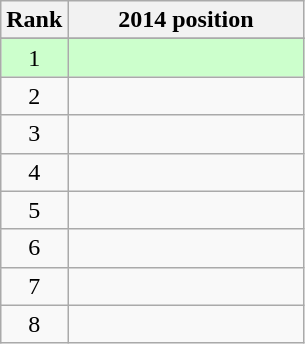<table class="wikitable" style="text-align: center;">
<tr>
<th width="20">Rank</th>
<th width="150">2014 position</th>
</tr>
<tr>
</tr>
<tr bgcolor=#ccffcc  align=center>
<td>1</td>
<td align=left></td>
</tr>
<tr>
<td>2</td>
<td align=left></td>
</tr>
<tr>
<td>3</td>
<td align=left></td>
</tr>
<tr>
<td>4</td>
<td align=left></td>
</tr>
<tr>
<td>5</td>
<td align=left></td>
</tr>
<tr>
<td>6</td>
<td align=left></td>
</tr>
<tr>
<td>7</td>
<td align=left></td>
</tr>
<tr>
<td>8</td>
<td align=left></td>
</tr>
</table>
